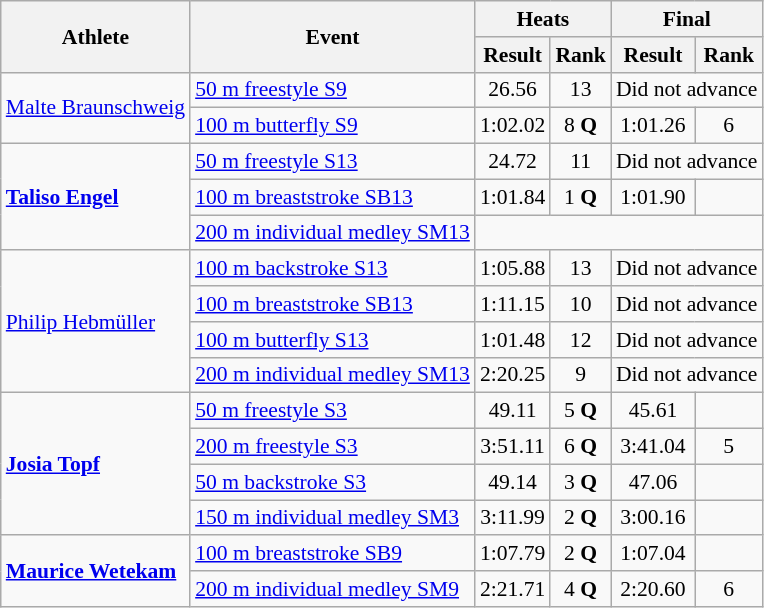<table class=wikitable style="font-size:90%">
<tr>
<th rowspan="2">Athlete</th>
<th rowspan="2">Event</th>
<th colspan="2">Heats</th>
<th colspan="2">Final</th>
</tr>
<tr>
<th>Result</th>
<th>Rank</th>
<th>Result</th>
<th>Rank</th>
</tr>
<tr align=center>
<td align=left rowspan=2><a href='#'>Malte Braunschweig</a></td>
<td align=left><a href='#'>50 m freestyle S9</a></td>
<td>26.56</td>
<td>13</td>
<td colspan=2>Did not advance</td>
</tr>
<tr align=center>
<td align=left><a href='#'>100 m butterfly S9</a></td>
<td>1:02.02</td>
<td>8 <strong>Q</strong></td>
<td>1:01.26</td>
<td>6</td>
</tr>
<tr align=center>
<td align=left rowspan=3><strong><a href='#'>Taliso Engel</a></strong></td>
<td align=left><a href='#'>50 m freestyle S13</a></td>
<td>24.72</td>
<td>11</td>
<td colspan=2>Did not advance</td>
</tr>
<tr align=center>
<td align=left><a href='#'>100 m breaststroke SB13</a></td>
<td>1:01.84 </td>
<td>1 <strong>Q</strong></td>
<td>1:01.90</td>
<td></td>
</tr>
<tr align=center>
<td align=left><a href='#'>200 m individual medley SM13</a></td>
<td colspan=4></td>
</tr>
<tr align=center>
<td align=left rowspan=4><a href='#'>Philip Hebmüller</a></td>
<td align=left><a href='#'>100 m backstroke S13</a></td>
<td>1:05.88</td>
<td>13</td>
<td colspan=2>Did not advance</td>
</tr>
<tr align=center>
<td align=left><a href='#'>100 m breaststroke SB13</a></td>
<td>1:11.15</td>
<td>10</td>
<td colspan=2>Did not advance</td>
</tr>
<tr align=center>
<td align=left><a href='#'>100 m butterfly S13</a></td>
<td>1:01.48</td>
<td>12</td>
<td colspan=2>Did not advance</td>
</tr>
<tr align=center>
<td align=left><a href='#'>200 m individual medley SM13</a></td>
<td>2:20.25</td>
<td>9</td>
<td colspan=2>Did not advance</td>
</tr>
<tr align=center>
<td align=left rowspan=4><strong><a href='#'>Josia Topf</a></strong></td>
<td align=left><a href='#'>50 m freestyle S3</a></td>
<td>49.11</td>
<td>5 <strong>Q</strong></td>
<td>45.61</td>
<td></td>
</tr>
<tr align=center>
<td align=left><a href='#'>200 m freestyle S3</a></td>
<td>3:51.11</td>
<td>6 <strong>Q</strong></td>
<td>3:41.04</td>
<td>5</td>
</tr>
<tr align=center>
<td align=left><a href='#'>50 m backstroke S3</a></td>
<td>49.14</td>
<td>3 <strong>Q</strong></td>
<td>47.06</td>
<td></td>
</tr>
<tr align=center>
<td align=left><a href='#'>150 m individual medley SM3</a></td>
<td>3:11.99</td>
<td>2 <strong>Q</strong></td>
<td>3:00.16</td>
<td></td>
</tr>
<tr align=center>
<td align=left rowspan=2><strong><a href='#'>Maurice Wetekam</a></strong></td>
<td align=left><a href='#'>100 m breaststroke SB9</a></td>
<td>1:07.79</td>
<td>2 <strong>Q</strong></td>
<td>1:07.04</td>
<td></td>
</tr>
<tr align=center>
<td align=left><a href='#'>200 m individual medley SM9</a></td>
<td>2:21.71</td>
<td>4 <strong>Q</strong></td>
<td>2:20.60</td>
<td>6</td>
</tr>
</table>
